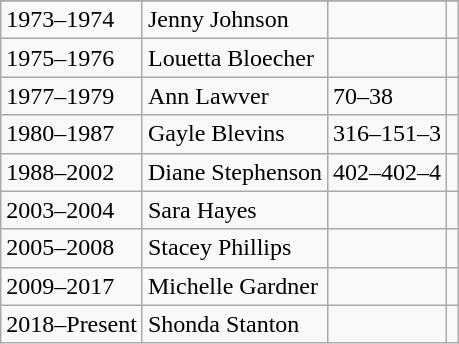<table class="wikitable">
<tr style="text-align:center;">
</tr>
<tr>
<td>1973–1974</td>
<td>Jenny Johnson</td>
<td></td>
<td></td>
</tr>
<tr>
<td>1975–1976</td>
<td>Louetta Bloecher</td>
<td></td>
<td></td>
</tr>
<tr>
<td>1977–1979</td>
<td>Ann Lawver</td>
<td>70–38</td>
<td></td>
</tr>
<tr>
<td>1980–1987</td>
<td>Gayle Blevins</td>
<td>316–151–3</td>
<td></td>
</tr>
<tr>
<td>1988–2002</td>
<td>Diane Stephenson</td>
<td>402–402–4</td>
<td></td>
</tr>
<tr>
<td>2003–2004</td>
<td>Sara Hayes</td>
<td></td>
<td></td>
</tr>
<tr>
<td>2005–2008</td>
<td>Stacey Phillips</td>
<td></td>
<td></td>
</tr>
<tr>
<td>2009–2017</td>
<td>Michelle Gardner</td>
<td></td>
<td></td>
</tr>
<tr>
<td>2018–Present</td>
<td>Shonda Stanton</td>
<td></td>
<td></td>
</tr>
</table>
